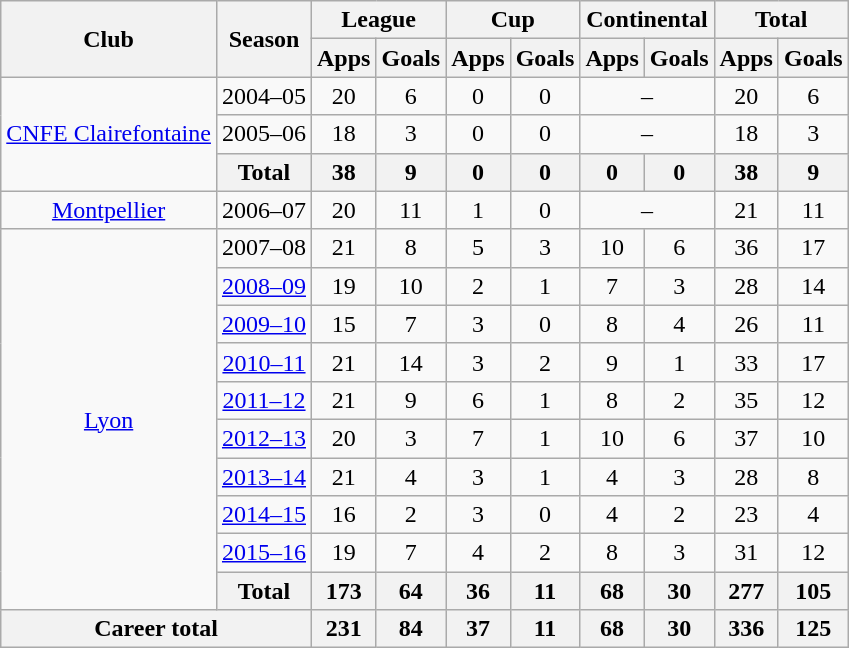<table class="wikitable" style="text-align:center">
<tr>
<th rowspan="2">Club</th>
<th rowspan="2">Season</th>
<th colspan="2">League</th>
<th colspan="2">Cup</th>
<th colspan="2">Continental</th>
<th colspan="2">Total</th>
</tr>
<tr>
<th>Apps</th>
<th>Goals</th>
<th>Apps</th>
<th>Goals</th>
<th>Apps</th>
<th>Goals</th>
<th>Apps</th>
<th>Goals</th>
</tr>
<tr>
<td rowspan="3"><a href='#'>CNFE Clairefontaine</a></td>
<td>2004–05</td>
<td>20</td>
<td>6</td>
<td>0</td>
<td>0</td>
<td colspan="2">–</td>
<td>20</td>
<td>6</td>
</tr>
<tr>
<td>2005–06</td>
<td>18</td>
<td>3</td>
<td>0</td>
<td>0</td>
<td colspan="2">–</td>
<td>18</td>
<td>3</td>
</tr>
<tr>
<th>Total</th>
<th>38</th>
<th>9</th>
<th>0</th>
<th>0</th>
<th>0</th>
<th>0</th>
<th>38</th>
<th>9</th>
</tr>
<tr>
<td><a href='#'>Montpellier</a></td>
<td>2006–07</td>
<td>20</td>
<td>11</td>
<td>1</td>
<td>0</td>
<td colspan="2">–</td>
<td>21</td>
<td>11</td>
</tr>
<tr>
<td rowspan="10"><a href='#'>Lyon</a></td>
<td>2007–08</td>
<td>21</td>
<td>8</td>
<td>5</td>
<td>3</td>
<td>10</td>
<td>6</td>
<td>36</td>
<td>17</td>
</tr>
<tr>
<td><a href='#'>2008–09</a></td>
<td>19</td>
<td>10</td>
<td>2</td>
<td>1</td>
<td>7</td>
<td>3</td>
<td>28</td>
<td>14</td>
</tr>
<tr>
<td><a href='#'>2009–10</a></td>
<td>15</td>
<td>7</td>
<td>3</td>
<td>0</td>
<td>8</td>
<td>4</td>
<td>26</td>
<td>11</td>
</tr>
<tr>
<td><a href='#'>2010–11</a></td>
<td>21</td>
<td>14</td>
<td>3</td>
<td>2</td>
<td>9</td>
<td>1</td>
<td>33</td>
<td>17</td>
</tr>
<tr>
<td><a href='#'>2011–12</a></td>
<td>21</td>
<td>9</td>
<td>6</td>
<td>1</td>
<td>8</td>
<td>2</td>
<td>35</td>
<td>12</td>
</tr>
<tr>
<td><a href='#'>2012–13</a></td>
<td>20</td>
<td>3</td>
<td>7</td>
<td>1</td>
<td>10</td>
<td>6</td>
<td>37</td>
<td>10</td>
</tr>
<tr>
<td><a href='#'>2013–14</a></td>
<td>21</td>
<td>4</td>
<td>3</td>
<td>1</td>
<td>4</td>
<td>3</td>
<td>28</td>
<td>8</td>
</tr>
<tr>
<td><a href='#'>2014–15</a></td>
<td>16</td>
<td>2</td>
<td>3</td>
<td>0</td>
<td>4</td>
<td>2</td>
<td>23</td>
<td>4</td>
</tr>
<tr>
<td><a href='#'>2015–16</a></td>
<td>19</td>
<td>7</td>
<td>4</td>
<td>2</td>
<td>8</td>
<td>3</td>
<td>31</td>
<td>12</td>
</tr>
<tr>
<th>Total</th>
<th>173</th>
<th>64</th>
<th>36</th>
<th>11</th>
<th>68</th>
<th>30</th>
<th>277</th>
<th>105</th>
</tr>
<tr>
<th colspan="2">Career total</th>
<th>231</th>
<th>84</th>
<th>37</th>
<th>11</th>
<th>68</th>
<th>30</th>
<th>336</th>
<th>125</th>
</tr>
</table>
